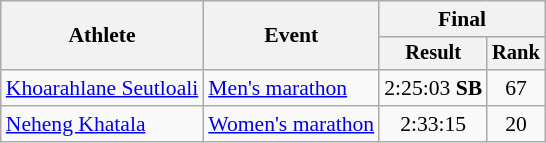<table class="wikitable" style="font-size:90%">
<tr>
<th rowspan="2">Athlete</th>
<th rowspan="2">Event</th>
<th colspan="2">Final</th>
</tr>
<tr style="font-size:95%">
<th>Result</th>
<th>Rank</th>
</tr>
<tr align=center>
<td align=left><a href='#'>Khoarahlane Seutloali</a></td>
<td align=left><a href='#'>Men's marathon</a></td>
<td>2:25:03 <strong>SB</strong></td>
<td>67</td>
</tr>
<tr align=center>
<td align=left><a href='#'>Neheng Khatala</a></td>
<td align=left><a href='#'>Women's marathon</a></td>
<td>2:33:15</td>
<td>20</td>
</tr>
</table>
